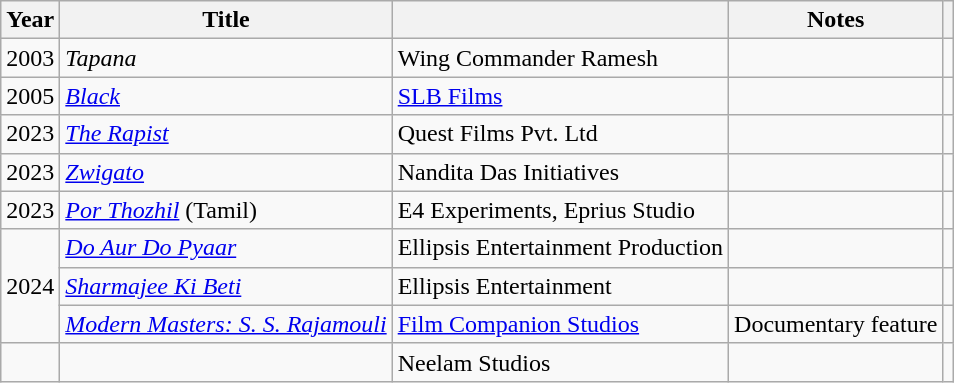<table class="wikitable sortable">
<tr>
<th>Year</th>
<th>Title</th>
<th></th>
<th>Notes</th>
<th></th>
</tr>
<tr>
<td>2003</td>
<td><em>Tapana</em></td>
<td>Wing Commander Ramesh</td>
<td></td>
<td></td>
</tr>
<tr>
<td>2005</td>
<td><em><a href='#'>Black</a></em></td>
<td><a href='#'>SLB Films</a></td>
<td></td>
<td></td>
</tr>
<tr>
<td>2023</td>
<td><em><a href='#'>The Rapist</a></em></td>
<td>Quest Films Pvt. Ltd</td>
<td></td>
<td></td>
</tr>
<tr>
<td>2023</td>
<td><em><a href='#'>Zwigato</a></em></td>
<td>Nandita Das Initiatives</td>
<td></td>
<td></td>
</tr>
<tr>
<td>2023</td>
<td><em><a href='#'>Por Thozhil</a></em> (Tamil)</td>
<td>E4 Experiments, Eprius Studio</td>
<td></td>
<td></td>
</tr>
<tr>
<td rowspan="3">2024</td>
<td><em><a href='#'>Do Aur Do Pyaar</a></em></td>
<td>Ellipsis Entertainment Production</td>
<td></td>
<td></td>
</tr>
<tr>
<td><em><a href='#'>Sharmajee Ki Beti</a></em></td>
<td>Ellipsis Entertainment</td>
<td></td>
<td></td>
</tr>
<tr>
<td><em><a href='#'>Modern Masters: S. S. Rajamouli</a></em></td>
<td><a href='#'>Film Companion Studios</a></td>
<td>Documentary feature</td>
<td></td>
</tr>
<tr>
<td></td>
<td></td>
<td>Neelam Studios</td>
<td></td>
<td></td>
</tr>
</table>
